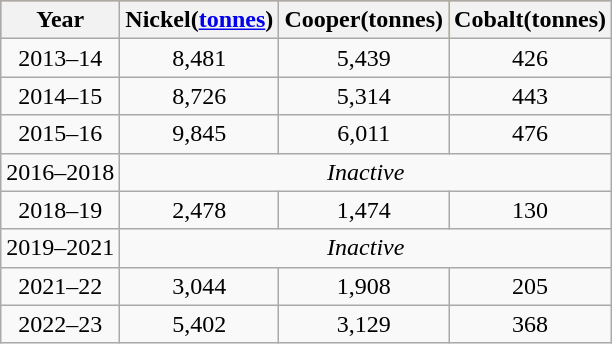<table class="wikitable">
<tr style="text-align:center; background:#daa520;">
<th>Year</th>
<th>Nickel(<a href='#'>tonnes</a>)</th>
<th>Cooper(tonnes)</th>
<th>Cobalt(tonnes)</th>
</tr>
<tr style="text-align:center;">
<td>2013–14</td>
<td>8,481</td>
<td>5,439</td>
<td>426</td>
</tr>
<tr style="text-align:center;">
<td>2014–15</td>
<td>8,726</td>
<td>5,314</td>
<td>443</td>
</tr>
<tr style="text-align:center;">
<td>2015–16</td>
<td>9,845</td>
<td>6,011</td>
<td>476</td>
</tr>
<tr style="text-align:center;">
<td>2016–2018</td>
<td colspan=6><em>Inactive</em></td>
</tr>
<tr style="text-align:center;">
<td>2018–19</td>
<td>2,478</td>
<td>1,474</td>
<td>130</td>
</tr>
<tr style="text-align:center;">
<td>2019–2021</td>
<td colspan=6><em>Inactive</em></td>
</tr>
<tr style="text-align:center;">
<td>2021–22</td>
<td>3,044</td>
<td>1,908</td>
<td>205</td>
</tr>
<tr style="text-align:center;">
<td>2022–23</td>
<td>5,402</td>
<td>3,129</td>
<td>368</td>
</tr>
</table>
